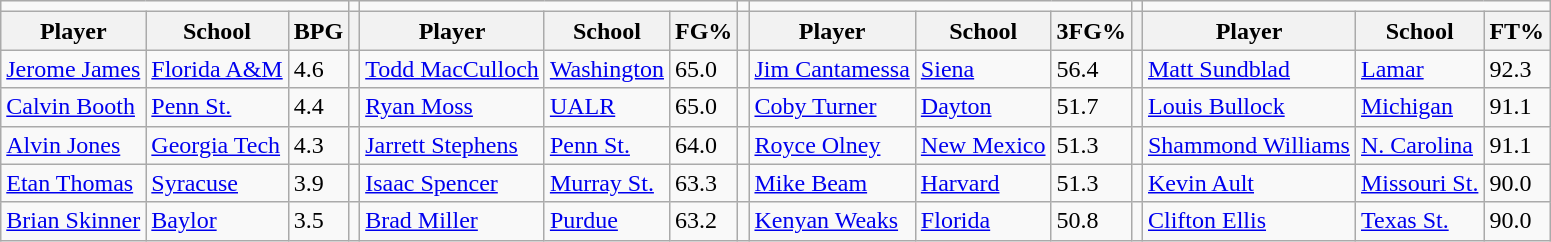<table class="wikitable" style="text-align: left;">
<tr>
<td colspan=3></td>
<td></td>
<td colspan=3></td>
<td></td>
<td colspan=3></td>
<td></td>
<td colspan=3></td>
</tr>
<tr>
<th>Player</th>
<th>School</th>
<th>BPG</th>
<th></th>
<th>Player</th>
<th>School</th>
<th>FG%</th>
<th></th>
<th>Player</th>
<th>School</th>
<th>3FG%</th>
<th></th>
<th>Player</th>
<th>School</th>
<th>FT%</th>
</tr>
<tr>
<td align="left"><a href='#'>Jerome James</a></td>
<td><a href='#'>Florida A&M</a></td>
<td>4.6</td>
<td></td>
<td><a href='#'>Todd MacCulloch</a></td>
<td><a href='#'>Washington</a></td>
<td>65.0</td>
<td></td>
<td><a href='#'>Jim Cantamessa</a></td>
<td><a href='#'>Siena</a></td>
<td>56.4</td>
<td></td>
<td><a href='#'>Matt Sundblad</a></td>
<td><a href='#'>Lamar</a></td>
<td>92.3</td>
</tr>
<tr>
<td align="left"><a href='#'>Calvin Booth</a></td>
<td><a href='#'>Penn St.</a></td>
<td>4.4</td>
<td></td>
<td><a href='#'>Ryan Moss</a></td>
<td><a href='#'>UALR</a></td>
<td>65.0</td>
<td></td>
<td><a href='#'>Coby Turner</a></td>
<td><a href='#'>Dayton</a></td>
<td>51.7</td>
<td></td>
<td><a href='#'>Louis Bullock</a></td>
<td><a href='#'>Michigan</a></td>
<td>91.1</td>
</tr>
<tr>
<td align="left"><a href='#'>Alvin Jones</a></td>
<td><a href='#'>Georgia Tech</a></td>
<td>4.3</td>
<td></td>
<td><a href='#'>Jarrett Stephens</a></td>
<td><a href='#'>Penn St.</a></td>
<td>64.0</td>
<td></td>
<td><a href='#'>Royce Olney</a></td>
<td><a href='#'>New Mexico</a></td>
<td>51.3</td>
<td></td>
<td><a href='#'>Shammond Williams</a></td>
<td><a href='#'>N. Carolina</a></td>
<td>91.1</td>
</tr>
<tr>
<td align="left"><a href='#'>Etan Thomas</a></td>
<td><a href='#'>Syracuse</a></td>
<td>3.9</td>
<td></td>
<td><a href='#'>Isaac Spencer</a></td>
<td><a href='#'>Murray St.</a></td>
<td>63.3</td>
<td></td>
<td><a href='#'>Mike Beam</a></td>
<td><a href='#'>Harvard</a></td>
<td>51.3</td>
<td></td>
<td><a href='#'>Kevin Ault</a></td>
<td><a href='#'>Missouri St.</a></td>
<td>90.0</td>
</tr>
<tr>
<td align="left"><a href='#'>Brian Skinner</a></td>
<td><a href='#'>Baylor</a></td>
<td>3.5</td>
<td></td>
<td><a href='#'>Brad Miller</a></td>
<td><a href='#'>Purdue</a></td>
<td>63.2</td>
<td></td>
<td><a href='#'>Kenyan Weaks</a></td>
<td><a href='#'>Florida</a></td>
<td>50.8</td>
<td></td>
<td><a href='#'>Clifton Ellis</a></td>
<td><a href='#'>Texas St.</a></td>
<td>90.0</td>
</tr>
</table>
